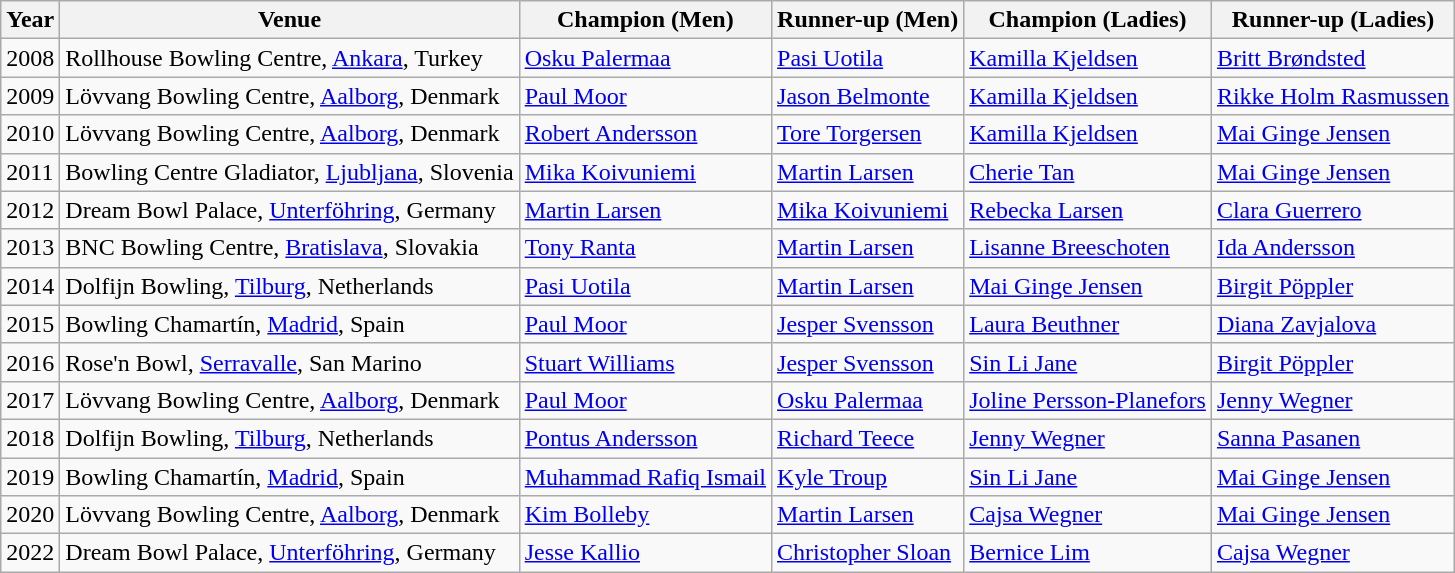<table class="wikitable">
<tr>
<th>Year</th>
<th>Venue</th>
<th>Champion (Men)</th>
<th>Runner-up (Men)</th>
<th>Champion (Ladies)</th>
<th>Runner-up (Ladies)</th>
</tr>
<tr>
<td>2008</td>
<td>Rollhouse Bowling Centre, <a href='#'>Ankara</a>, Turkey</td>
<td><a href='#'>Osku Palermaa</a></td>
<td><a href='#'>Pasi Uotila</a></td>
<td><a href='#'>Kamilla Kjeldsen</a></td>
<td><a href='#'>Britt Brøndsted</a></td>
</tr>
<tr>
<td>2009</td>
<td>Lövvang Bowling Centre, <a href='#'>Aalborg</a>, Denmark</td>
<td><a href='#'>Paul Moor</a></td>
<td><a href='#'>Jason Belmonte</a></td>
<td><a href='#'>Kamilla Kjeldsen</a></td>
<td><a href='#'>Rikke Holm Rasmussen</a></td>
</tr>
<tr>
<td>2010</td>
<td>Lövvang Bowling Centre, <a href='#'>Aalborg</a>, Denmark</td>
<td><a href='#'>Robert Andersson</a></td>
<td><a href='#'>Tore Torgersen</a></td>
<td><a href='#'>Kamilla Kjeldsen</a></td>
<td><a href='#'>Mai Ginge Jensen</a></td>
</tr>
<tr>
<td>2011</td>
<td>Bowling Centre Gladiator, <a href='#'>Ljubljana</a>, Slovenia</td>
<td><a href='#'>Mika Koivuniemi</a></td>
<td><a href='#'>Martin Larsen</a></td>
<td><a href='#'>Cherie Tan</a></td>
<td><a href='#'>Mai Ginge Jensen</a></td>
</tr>
<tr>
<td>2012</td>
<td>Dream Bowl Palace, <a href='#'>Unterföhring</a>, Germany</td>
<td><a href='#'>Martin Larsen</a></td>
<td><a href='#'>Mika Koivuniemi</a></td>
<td><a href='#'>Rebecka Larsen</a></td>
<td><a href='#'>Clara Guerrero</a></td>
</tr>
<tr>
<td>2013</td>
<td>BNC Bowling Centre, <a href='#'>Bratislava</a>, Slovakia</td>
<td><a href='#'>Tony Ranta</a></td>
<td><a href='#'>Martin Larsen</a></td>
<td><a href='#'>Lisanne Breeschoten</a></td>
<td><a href='#'>Ida Andersson</a></td>
</tr>
<tr>
<td>2014</td>
<td>Dolfijn Bowling, <a href='#'>Tilburg</a>, Netherlands</td>
<td><a href='#'>Pasi Uotila</a></td>
<td><a href='#'>Martin Larsen</a></td>
<td><a href='#'>Mai Ginge Jensen</a></td>
<td><a href='#'>Birgit Pöppler</a></td>
</tr>
<tr>
<td>2015</td>
<td>Bowling Chamartín, <a href='#'>Madrid</a>, Spain</td>
<td><a href='#'>Paul Moor</a></td>
<td><a href='#'>Jesper Svensson</a></td>
<td><a href='#'>Laura Beuthner</a></td>
<td><a href='#'>Diana Zavjalova</a></td>
</tr>
<tr>
<td>2016</td>
<td>Rose'n Bowl, <a href='#'>Serravalle</a>, San Marino</td>
<td><a href='#'>Stuart Williams</a></td>
<td><a href='#'>Jesper Svensson</a></td>
<td><a href='#'>Sin Li Jane</a></td>
<td><a href='#'>Birgit Pöppler</a></td>
</tr>
<tr>
<td>2017</td>
<td>Lövvang Bowling Centre, <a href='#'>Aalborg</a>, Denmark</td>
<td><a href='#'>Paul Moor</a></td>
<td><a href='#'>Osku Palermaa</a></td>
<td><a href='#'>Joline Persson-Planefors</a></td>
<td><a href='#'>Jenny Wegner</a></td>
</tr>
<tr>
<td>2018</td>
<td>Dolfijn Bowling, <a href='#'>Tilburg</a>, Netherlands</td>
<td><a href='#'>Pontus Andersson</a></td>
<td><a href='#'>Richard Teece</a></td>
<td><a href='#'>Jenny Wegner</a></td>
<td><a href='#'>Sanna Pasanen</a></td>
</tr>
<tr>
<td>2019</td>
<td>Bowling Chamartín, <a href='#'>Madrid</a>, Spain</td>
<td><a href='#'>Muhammad Rafiq Ismail</a></td>
<td><a href='#'>Kyle Troup</a></td>
<td><a href='#'>Sin Li Jane</a></td>
<td><a href='#'>Mai Ginge Jensen</a></td>
</tr>
<tr>
<td>2020</td>
<td>Lövvang Bowling Centre, <a href='#'>Aalborg</a>, Denmark</td>
<td><a href='#'>Kim Bolleby</a></td>
<td><a href='#'>Martin Larsen</a></td>
<td><a href='#'>Cajsa Wegner</a></td>
<td><a href='#'>Mai Ginge Jensen</a></td>
</tr>
<tr>
<td>2022</td>
<td>Dream Bowl Palace, <a href='#'>Unterföhring</a>, Germany</td>
<td><a href='#'>Jesse Kallio</a></td>
<td><a href='#'>Christopher Sloan</a></td>
<td><a href='#'>Bernice Lim</a></td>
<td><a href='#'>Cajsa Wegner</a></td>
</tr>
</table>
